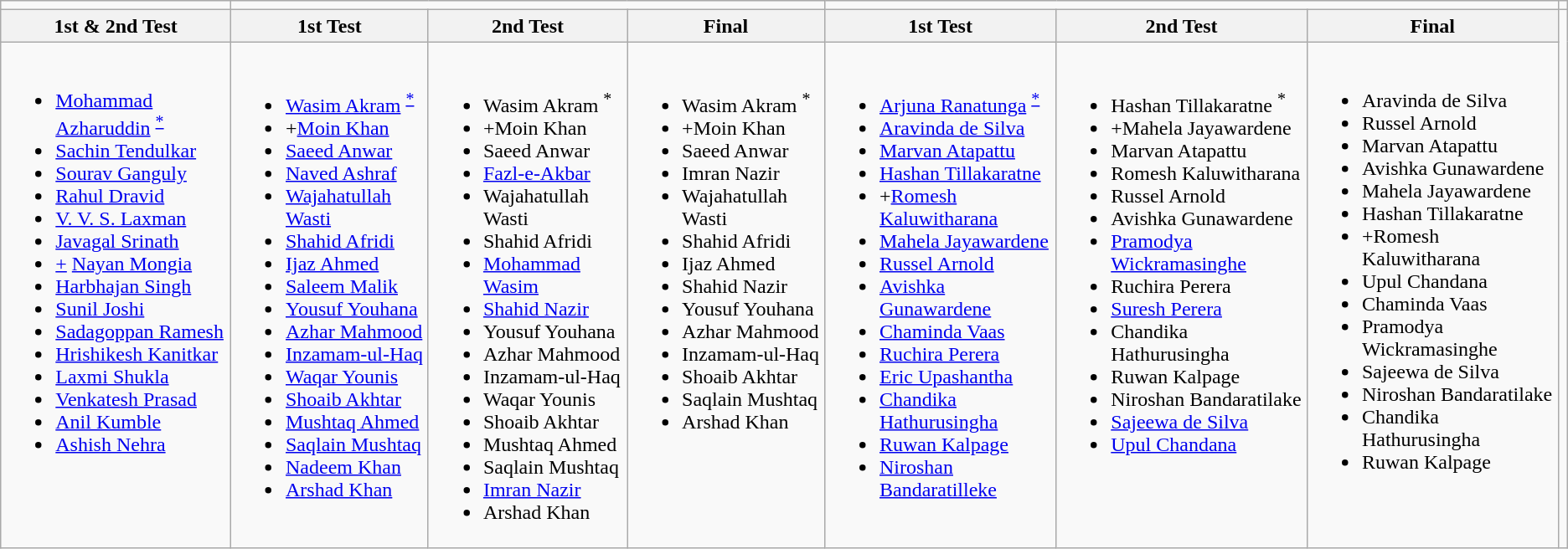<table class="wikitable",>
<tr>
<td style="text-align:center;"></td>
<td colspan="3" style="text-align:center;"></td>
<td colspan="3" style="text-align:center;"></td>
<td></td>
</tr>
<tr>
<th>1st & 2nd Test</th>
<th>1st Test</th>
<th>2nd Test</th>
<th>Final</th>
<th>1st Test</th>
<th>2nd Test</th>
<th>Final</th>
</tr>
<tr valign="top">
<td><br><ul><li><a href='#'>Mohammad Azharuddin</a> <sup><a href='#'>*</a></sup></li><li><a href='#'>Sachin Tendulkar</a></li><li><a href='#'>Sourav Ganguly</a></li><li><a href='#'>Rahul Dravid</a></li><li><a href='#'>V. V. S. Laxman</a></li><li><a href='#'>Javagal Srinath</a></li><li><a href='#'>+</a> <a href='#'>Nayan Mongia</a></li><li><a href='#'>Harbhajan Singh</a></li><li><a href='#'>Sunil Joshi</a></li><li><a href='#'>Sadagoppan Ramesh</a></li><li><a href='#'>Hrishikesh Kanitkar</a></li><li><a href='#'>Laxmi Shukla</a></li><li><a href='#'>Venkatesh Prasad</a></li><li><a href='#'>Anil Kumble</a></li><li><a href='#'>Ashish Nehra</a></li></ul></td>
<td><br><ul><li><a href='#'>Wasim Akram</a> <sup><a href='#'>*</a></sup></li><li>+<a href='#'>Moin Khan</a></li><li><a href='#'>Saeed Anwar</a></li><li><a href='#'>Naved Ashraf</a></li><li><a href='#'>Wajahatullah Wasti</a></li><li><a href='#'>Shahid Afridi</a></li><li><a href='#'>Ijaz Ahmed</a></li><li><a href='#'>Saleem Malik</a></li><li><a href='#'>Yousuf Youhana</a></li><li><a href='#'>Azhar Mahmood</a></li><li><a href='#'>Inzamam-ul-Haq</a></li><li><a href='#'>Waqar Younis</a></li><li><a href='#'>Shoaib Akhtar</a></li><li><a href='#'>Mushtaq Ahmed</a></li><li><a href='#'>Saqlain Mushtaq</a></li><li><a href='#'>Nadeem Khan</a></li><li><a href='#'>Arshad Khan</a></li></ul></td>
<td><br><ul><li>Wasim Akram <sup>*</sup></li><li>+Moin Khan</li><li>Saeed Anwar</li><li><a href='#'>Fazl-e-Akbar</a></li><li>Wajahatullah Wasti</li><li>Shahid Afridi</li><li><a href='#'>Mohammad Wasim</a></li><li><a href='#'>Shahid Nazir</a></li><li>Yousuf Youhana</li><li>Azhar Mahmood</li><li>Inzamam-ul-Haq</li><li>Waqar Younis</li><li>Shoaib Akhtar</li><li>Mushtaq Ahmed</li><li>Saqlain Mushtaq</li><li><a href='#'>Imran Nazir</a></li><li>Arshad Khan</li></ul></td>
<td><br><ul><li>Wasim Akram <sup>*</sup></li><li>+Moin Khan</li><li>Saeed Anwar</li><li>Imran Nazir</li><li>Wajahatullah Wasti</li><li>Shahid Afridi</li><li>Ijaz Ahmed</li><li>Shahid Nazir</li><li>Yousuf Youhana</li><li>Azhar Mahmood</li><li>Inzamam-ul-Haq</li><li>Shoaib Akhtar</li><li>Saqlain Mushtaq</li><li>Arshad Khan</li></ul></td>
<td><br><ul><li><a href='#'>Arjuna Ranatunga</a> <sup><a href='#'>*</a></sup></li><li><a href='#'>Aravinda de Silva</a></li><li><a href='#'>Marvan Atapattu</a></li><li><a href='#'>Hashan Tillakaratne</a></li><li>+<a href='#'>Romesh Kaluwitharana</a></li><li><a href='#'>Mahela Jayawardene</a></li><li><a href='#'>Russel Arnold</a></li><li><a href='#'>Avishka Gunawardene</a></li><li><a href='#'>Chaminda Vaas</a></li><li><a href='#'>Ruchira Perera</a></li><li><a href='#'>Eric Upashantha</a></li><li><a href='#'>Chandika Hathurusingha</a></li><li><a href='#'>Ruwan Kalpage</a></li><li><a href='#'>Niroshan Bandaratilleke</a></li></ul></td>
<td><br><ul><li>Hashan Tillakaratne <sup>*</sup></li><li>+Mahela Jayawardene</li><li>Marvan Atapattu</li><li>Romesh Kaluwitharana</li><li>Russel Arnold</li><li>Avishka Gunawardene</li><li><a href='#'>Pramodya Wickramasinghe</a></li><li>Ruchira Perera</li><li><a href='#'>Suresh Perera</a></li><li>Chandika Hathurusingha</li><li>Ruwan Kalpage</li><li>Niroshan Bandaratilake</li><li><a href='#'>Sajeewa de Silva</a></li><li><a href='#'>Upul Chandana</a></li></ul></td>
<td><br><ul><li>Aravinda de Silva</li><li>Russel Arnold</li><li>Marvan Atapattu</li><li>Avishka Gunawardene</li><li>Mahela Jayawardene</li><li>Hashan Tillakaratne</li><li>+Romesh Kaluwitharana</li><li>Upul Chandana</li><li>Chaminda Vaas</li><li>Pramodya Wickramasinghe</li><li>Sajeewa de Silva</li><li>Niroshan Bandaratilake</li><li>Chandika Hathurusingha</li><li>Ruwan Kalpage</li></ul></td>
</tr>
</table>
